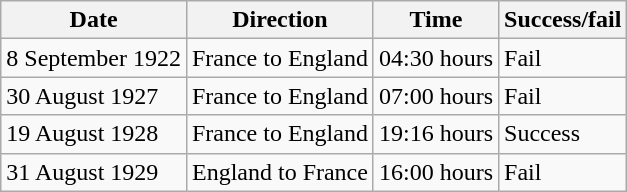<table class="wikitable">
<tr>
<th>Date</th>
<th>Direction</th>
<th>Time</th>
<th>Success/fail</th>
</tr>
<tr>
<td>8 September 1922</td>
<td>France to England</td>
<td>04:30 hours</td>
<td>Fail</td>
</tr>
<tr>
<td>30 August 1927</td>
<td>France to England</td>
<td>07:00 hours</td>
<td>Fail</td>
</tr>
<tr>
<td>19 August 1928</td>
<td>France to England</td>
<td>19:16 hours</td>
<td>Success</td>
</tr>
<tr>
<td>31 August 1929</td>
<td>England to France</td>
<td>16:00 hours</td>
<td>Fail</td>
</tr>
</table>
